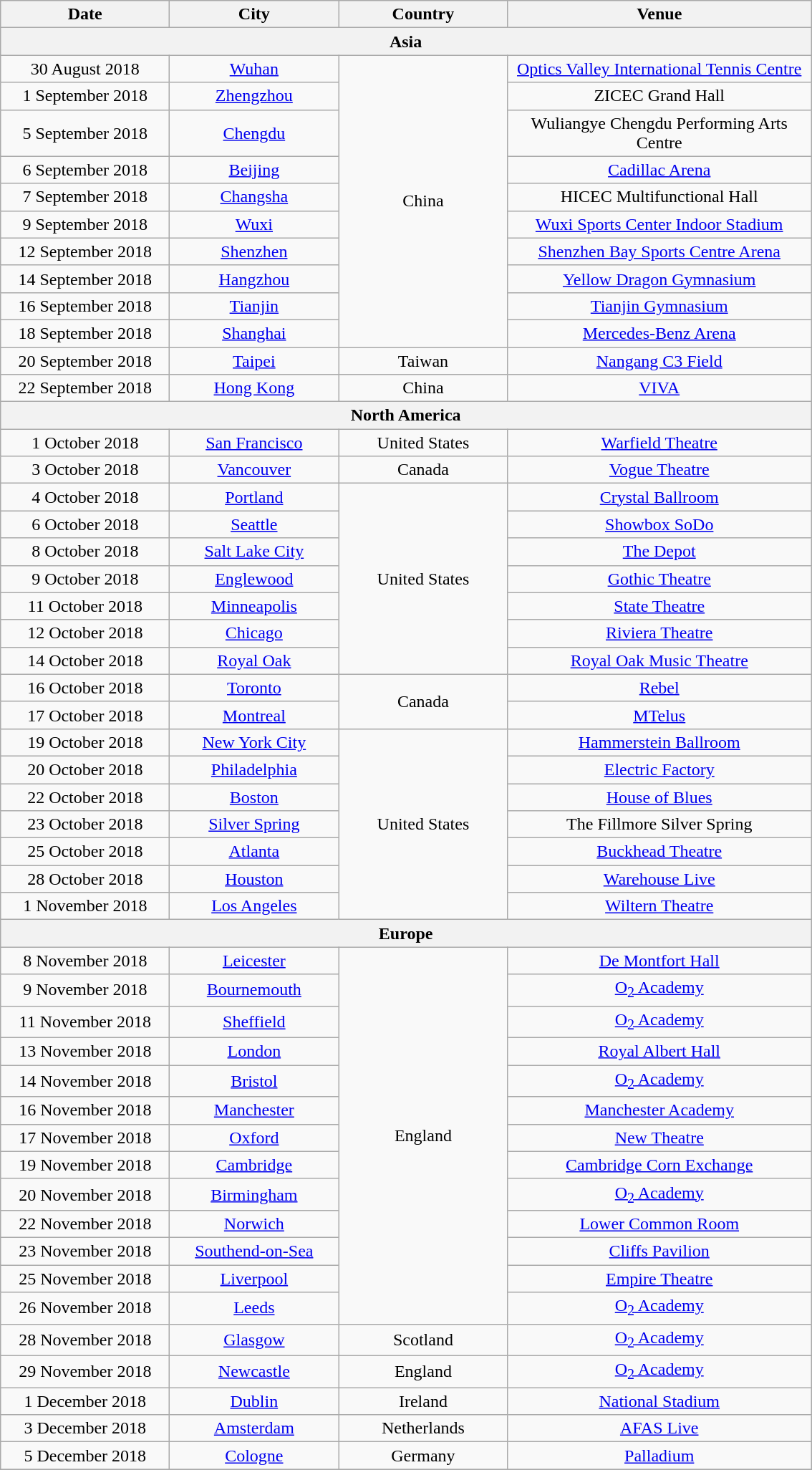<table class="wikitable" style="text-align:center;">
<tr>
<th style="width:150px;">Date</th>
<th style="width:150px;">City</th>
<th style="width:150px;">Country</th>
<th style="width:275px;">Venue</th>
</tr>
<tr>
<th colspan="4">Asia</th>
</tr>
<tr>
<td>30 August 2018</td>
<td><a href='#'>Wuhan</a></td>
<td rowspan="10">China</td>
<td><a href='#'>Optics Valley International Tennis Centre</a></td>
</tr>
<tr>
<td>1 September 2018</td>
<td><a href='#'>Zhengzhou</a></td>
<td>ZICEC Grand Hall</td>
</tr>
<tr>
<td>5 September 2018</td>
<td><a href='#'>Chengdu</a></td>
<td>Wuliangye Chengdu Performing Arts Centre</td>
</tr>
<tr>
<td>6 September 2018</td>
<td><a href='#'>Beijing</a></td>
<td><a href='#'>Cadillac Arena</a></td>
</tr>
<tr>
<td>7 September 2018</td>
<td><a href='#'>Changsha</a></td>
<td>HICEC Multifunctional Hall</td>
</tr>
<tr>
<td>9 September 2018</td>
<td><a href='#'>Wuxi</a></td>
<td><a href='#'>Wuxi Sports Center Indoor Stadium</a></td>
</tr>
<tr>
<td>12 September 2018</td>
<td><a href='#'>Shenzhen</a></td>
<td><a href='#'>Shenzhen Bay Sports Centre Arena</a></td>
</tr>
<tr>
<td>14 September 2018</td>
<td><a href='#'>Hangzhou</a></td>
<td><a href='#'>Yellow Dragon Gymnasium</a></td>
</tr>
<tr>
<td>16 September 2018</td>
<td><a href='#'>Tianjin</a></td>
<td><a href='#'>Tianjin Gymnasium</a></td>
</tr>
<tr>
<td>18 September 2018</td>
<td><a href='#'>Shanghai</a></td>
<td><a href='#'>Mercedes-Benz Arena</a></td>
</tr>
<tr>
<td>20 September 2018</td>
<td><a href='#'>Taipei</a></td>
<td>Taiwan</td>
<td><a href='#'>Nangang C3 Field</a></td>
</tr>
<tr>
<td>22 September 2018</td>
<td><a href='#'>Hong Kong</a></td>
<td>China</td>
<td><a href='#'>VIVA</a></td>
</tr>
<tr>
<th colspan="4">North America</th>
</tr>
<tr>
<td>1 October 2018</td>
<td><a href='#'>San Francisco</a></td>
<td>United States</td>
<td><a href='#'>Warfield Theatre</a></td>
</tr>
<tr>
<td>3 October 2018</td>
<td><a href='#'>Vancouver</a></td>
<td>Canada</td>
<td><a href='#'>Vogue Theatre</a></td>
</tr>
<tr>
<td>4 October 2018</td>
<td><a href='#'>Portland</a></td>
<td rowspan="7">United States</td>
<td><a href='#'>Crystal Ballroom</a></td>
</tr>
<tr>
<td>6 October 2018</td>
<td><a href='#'>Seattle</a></td>
<td><a href='#'>Showbox SoDo</a></td>
</tr>
<tr>
<td>8 October 2018</td>
<td><a href='#'>Salt Lake City</a></td>
<td><a href='#'>The Depot</a></td>
</tr>
<tr>
<td>9 October 2018</td>
<td><a href='#'>Englewood</a></td>
<td><a href='#'>Gothic Theatre</a></td>
</tr>
<tr>
<td>11 October 2018</td>
<td><a href='#'>Minneapolis</a></td>
<td><a href='#'>State Theatre</a></td>
</tr>
<tr>
<td>12 October 2018</td>
<td><a href='#'>Chicago</a></td>
<td><a href='#'>Riviera Theatre</a></td>
</tr>
<tr>
<td>14 October 2018</td>
<td><a href='#'>Royal Oak</a></td>
<td><a href='#'>Royal Oak Music Theatre</a></td>
</tr>
<tr>
<td>16 October 2018</td>
<td><a href='#'>Toronto</a></td>
<td rowspan="2">Canada</td>
<td><a href='#'>Rebel</a></td>
</tr>
<tr>
<td>17 October 2018</td>
<td><a href='#'>Montreal</a></td>
<td><a href='#'>MTelus</a></td>
</tr>
<tr>
<td>19 October 2018</td>
<td><a href='#'>New York City</a></td>
<td rowspan="7">United States</td>
<td><a href='#'>Hammerstein Ballroom</a></td>
</tr>
<tr>
<td>20 October 2018</td>
<td><a href='#'>Philadelphia</a></td>
<td><a href='#'>Electric Factory</a></td>
</tr>
<tr>
<td>22 October 2018</td>
<td><a href='#'>Boston</a></td>
<td><a href='#'>House of Blues</a></td>
</tr>
<tr>
<td>23 October 2018</td>
<td><a href='#'>Silver Spring</a></td>
<td>The Fillmore Silver Spring</td>
</tr>
<tr>
<td>25 October 2018</td>
<td><a href='#'>Atlanta</a></td>
<td><a href='#'>Buckhead Theatre</a></td>
</tr>
<tr>
<td>28 October 2018</td>
<td><a href='#'>Houston</a></td>
<td><a href='#'>Warehouse Live</a></td>
</tr>
<tr>
<td>1 November 2018</td>
<td><a href='#'>Los Angeles</a></td>
<td><a href='#'>Wiltern Theatre</a></td>
</tr>
<tr>
<th colspan="4">Europe</th>
</tr>
<tr>
<td>8 November 2018</td>
<td><a href='#'>Leicester</a></td>
<td rowspan="13">England</td>
<td><a href='#'>De Montfort Hall</a></td>
</tr>
<tr>
<td>9 November 2018</td>
<td><a href='#'>Bournemouth</a></td>
<td><a href='#'>O<sub>2</sub> Academy</a></td>
</tr>
<tr>
<td>11 November 2018</td>
<td><a href='#'>Sheffield</a></td>
<td><a href='#'>O<sub>2</sub> Academy</a></td>
</tr>
<tr>
<td>13 November 2018</td>
<td><a href='#'>London</a></td>
<td><a href='#'>Royal Albert Hall</a></td>
</tr>
<tr>
<td>14 November 2018</td>
<td><a href='#'>Bristol</a></td>
<td><a href='#'>O<sub>2</sub> Academy</a></td>
</tr>
<tr>
<td>16 November 2018</td>
<td><a href='#'>Manchester</a></td>
<td><a href='#'>Manchester Academy</a></td>
</tr>
<tr>
<td>17 November 2018</td>
<td><a href='#'>Oxford</a></td>
<td><a href='#'>New Theatre</a></td>
</tr>
<tr>
<td>19 November 2018</td>
<td><a href='#'>Cambridge</a></td>
<td><a href='#'>Cambridge Corn Exchange</a></td>
</tr>
<tr>
<td>20 November 2018</td>
<td><a href='#'>Birmingham</a></td>
<td><a href='#'>O<sub>2</sub> Academy</a></td>
</tr>
<tr>
<td>22 November 2018</td>
<td><a href='#'>Norwich</a></td>
<td><a href='#'>Lower Common Room</a></td>
</tr>
<tr>
<td>23 November 2018</td>
<td><a href='#'>Southend-on-Sea</a></td>
<td><a href='#'>Cliffs Pavilion</a></td>
</tr>
<tr>
<td>25 November 2018</td>
<td><a href='#'>Liverpool</a></td>
<td><a href='#'>Empire Theatre</a></td>
</tr>
<tr>
<td>26 November 2018</td>
<td><a href='#'>Leeds</a></td>
<td><a href='#'>O<sub>2</sub> Academy</a></td>
</tr>
<tr>
<td>28 November 2018</td>
<td><a href='#'>Glasgow</a></td>
<td>Scotland</td>
<td><a href='#'>O<sub>2</sub> Academy</a></td>
</tr>
<tr>
<td>29 November 2018</td>
<td><a href='#'>Newcastle</a></td>
<td>England</td>
<td><a href='#'>O<sub>2</sub> Academy</a></td>
</tr>
<tr>
<td>1 December 2018</td>
<td><a href='#'>Dublin</a></td>
<td>Ireland</td>
<td><a href='#'>National Stadium</a></td>
</tr>
<tr>
<td>3 December 2018</td>
<td><a href='#'>Amsterdam</a></td>
<td>Netherlands</td>
<td><a href='#'>AFAS Live</a></td>
</tr>
<tr>
<td>5 December 2018</td>
<td><a href='#'>Cologne</a></td>
<td rowspan="1">Germany</td>
<td><a href='#'>Palladium</a></td>
</tr>
<tr>
</tr>
</table>
